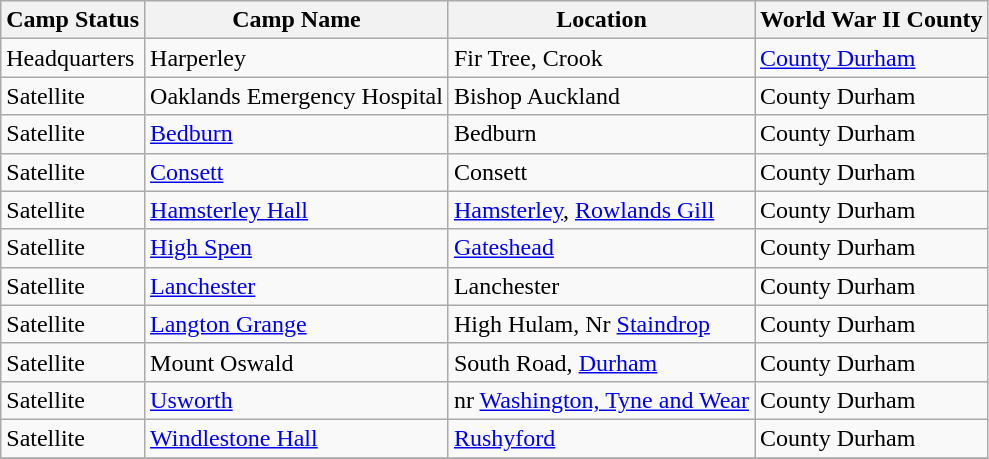<table class="wikitable">
<tr>
<th>Camp Status</th>
<th>Camp Name</th>
<th>Location</th>
<th>World War II County</th>
</tr>
<tr>
<td>Headquarters</td>
<td>Harperley</td>
<td>Fir Tree, Crook</td>
<td><a href='#'>County Durham</a></td>
</tr>
<tr>
<td>Satellite</td>
<td>Oaklands Emergency Hospital</td>
<td>Bishop Auckland</td>
<td>County Durham</td>
</tr>
<tr>
<td>Satellite</td>
<td><a href='#'>Bedburn</a></td>
<td>Bedburn</td>
<td>County Durham</td>
</tr>
<tr>
<td>Satellite</td>
<td><a href='#'>Consett</a></td>
<td>Consett</td>
<td>County Durham</td>
</tr>
<tr>
<td>Satellite</td>
<td><a href='#'>Hamsterley Hall</a></td>
<td><a href='#'>Hamsterley</a>, <a href='#'>Rowlands Gill</a></td>
<td>County Durham</td>
</tr>
<tr>
<td>Satellite</td>
<td><a href='#'>High Spen</a></td>
<td><a href='#'>Gateshead</a></td>
<td>County Durham</td>
</tr>
<tr>
<td>Satellite</td>
<td><a href='#'>Lanchester</a></td>
<td>Lanchester</td>
<td>County Durham</td>
</tr>
<tr>
<td>Satellite</td>
<td><a href='#'>Langton Grange</a></td>
<td>High Hulam, Nr <a href='#'>Staindrop</a></td>
<td>County Durham</td>
</tr>
<tr>
<td>Satellite</td>
<td>Mount Oswald</td>
<td>South Road, <a href='#'>Durham</a></td>
<td>County Durham</td>
</tr>
<tr>
<td>Satellite</td>
<td><a href='#'>Usworth</a></td>
<td>nr <a href='#'>Washington, Tyne and Wear</a></td>
<td>County Durham</td>
</tr>
<tr>
<td>Satellite</td>
<td><a href='#'>Windlestone Hall</a></td>
<td><a href='#'>Rushyford</a></td>
<td>County Durham</td>
</tr>
<tr>
</tr>
</table>
